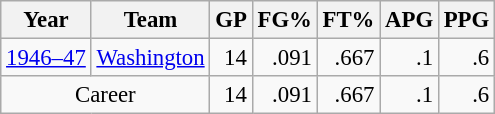<table class="wikitable sortable" style="font-size:95%; text-align:right;">
<tr>
<th>Year</th>
<th>Team</th>
<th>GP</th>
<th>FG%</th>
<th>FT%</th>
<th>APG</th>
<th>PPG</th>
</tr>
<tr>
<td style="text-align:left;"><a href='#'>1946–47</a></td>
<td style="text-align:left;"><a href='#'>Washington</a></td>
<td>14</td>
<td>.091</td>
<td>.667</td>
<td>.1</td>
<td>.6</td>
</tr>
<tr>
<td style="text-align:center;" colspan="2">Career</td>
<td>14</td>
<td>.091</td>
<td>.667</td>
<td>.1</td>
<td>.6</td>
</tr>
</table>
